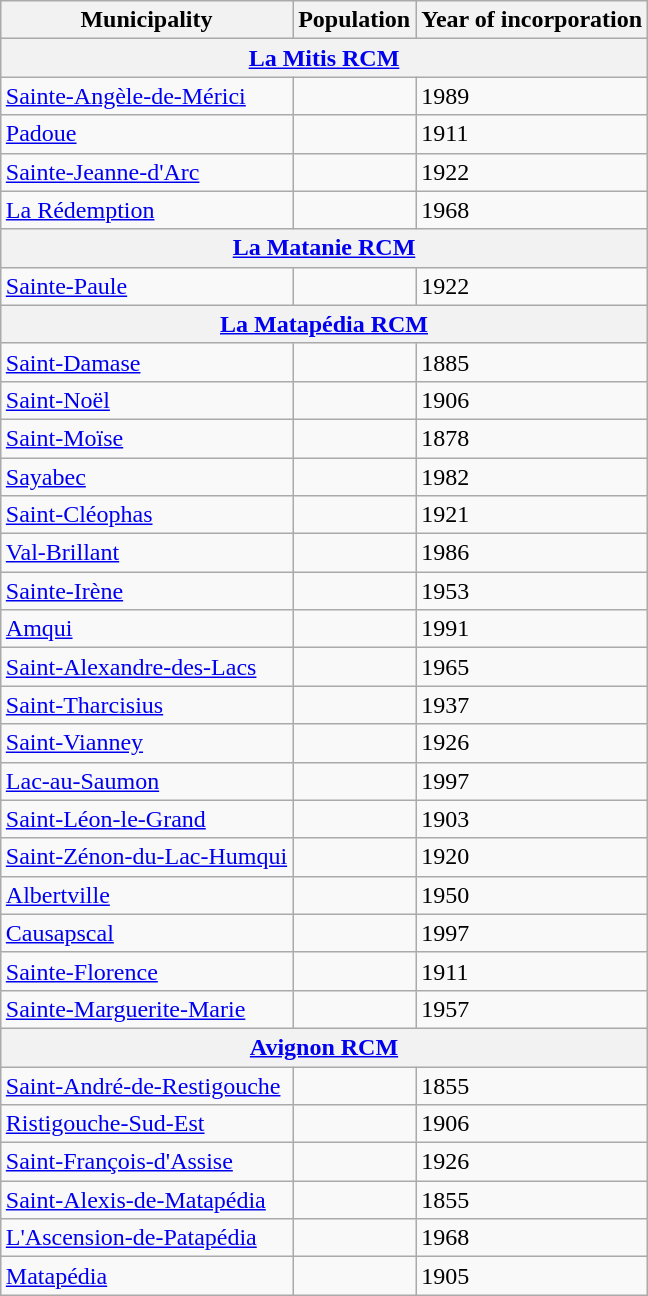<table class="wikitable" style="margin:1em auto;">
<tr>
<th>Municipality</th>
<th>Population</th>
<th>Year of incorporation</th>
</tr>
<tr>
<th colspan="3"><a href='#'>La Mitis RCM</a></th>
</tr>
<tr>
<td><a href='#'>Sainte-Angèle-de-Mérici</a></td>
<td></td>
<td>1989</td>
</tr>
<tr>
<td><a href='#'>Padoue</a></td>
<td></td>
<td>1911</td>
</tr>
<tr>
<td><a href='#'>Sainte-Jeanne-d'Arc</a></td>
<td></td>
<td>1922</td>
</tr>
<tr>
<td><a href='#'>La Rédemption</a></td>
<td></td>
<td>1968</td>
</tr>
<tr>
<th colspan="3"><a href='#'>La Matanie RCM</a></th>
</tr>
<tr>
<td><a href='#'>Sainte-Paule</a></td>
<td></td>
<td>1922</td>
</tr>
<tr>
<th colspan="3"><a href='#'>La Matapédia RCM</a></th>
</tr>
<tr>
<td><a href='#'>Saint-Damase</a></td>
<td></td>
<td>1885</td>
</tr>
<tr>
<td><a href='#'>Saint-Noël</a></td>
<td></td>
<td>1906</td>
</tr>
<tr>
<td><a href='#'>Saint-Moïse</a></td>
<td></td>
<td>1878</td>
</tr>
<tr>
<td><a href='#'>Sayabec</a></td>
<td></td>
<td>1982</td>
</tr>
<tr>
<td><a href='#'>Saint-Cléophas</a></td>
<td></td>
<td>1921</td>
</tr>
<tr>
<td><a href='#'>Val-Brillant</a></td>
<td></td>
<td>1986</td>
</tr>
<tr>
<td><a href='#'>Sainte-Irène</a></td>
<td></td>
<td>1953</td>
</tr>
<tr>
<td><a href='#'>Amqui</a></td>
<td></td>
<td>1991</td>
</tr>
<tr>
<td><a href='#'>Saint-Alexandre-des-Lacs</a></td>
<td></td>
<td>1965</td>
</tr>
<tr>
<td><a href='#'>Saint-Tharcisius</a></td>
<td></td>
<td>1937</td>
</tr>
<tr>
<td><a href='#'>Saint-Vianney</a></td>
<td></td>
<td>1926</td>
</tr>
<tr>
<td><a href='#'>Lac-au-Saumon</a></td>
<td></td>
<td>1997</td>
</tr>
<tr>
<td><a href='#'>Saint-Léon-le-Grand</a></td>
<td></td>
<td>1903</td>
</tr>
<tr>
<td><a href='#'>Saint-Zénon-du-Lac-Humqui</a></td>
<td></td>
<td>1920</td>
</tr>
<tr>
<td><a href='#'>Albertville</a></td>
<td></td>
<td>1950</td>
</tr>
<tr>
<td><a href='#'>Causapscal</a></td>
<td></td>
<td>1997</td>
</tr>
<tr>
<td><a href='#'>Sainte-Florence</a></td>
<td></td>
<td>1911</td>
</tr>
<tr>
<td><a href='#'>Sainte-Marguerite-Marie</a></td>
<td></td>
<td>1957</td>
</tr>
<tr>
<th colspan="3"><a href='#'>Avignon RCM</a></th>
</tr>
<tr>
<td><a href='#'>Saint-André-de-Restigouche</a></td>
<td></td>
<td>1855</td>
</tr>
<tr>
<td><a href='#'>Ristigouche-Sud-Est</a></td>
<td></td>
<td>1906</td>
</tr>
<tr>
<td><a href='#'>Saint-François-d'Assise</a></td>
<td></td>
<td>1926</td>
</tr>
<tr>
<td><a href='#'>Saint-Alexis-de-Matapédia</a></td>
<td></td>
<td>1855</td>
</tr>
<tr>
<td><a href='#'>L'Ascension-de-Patapédia</a></td>
<td></td>
<td>1968</td>
</tr>
<tr>
<td><a href='#'>Matapédia</a></td>
<td></td>
<td>1905</td>
</tr>
</table>
